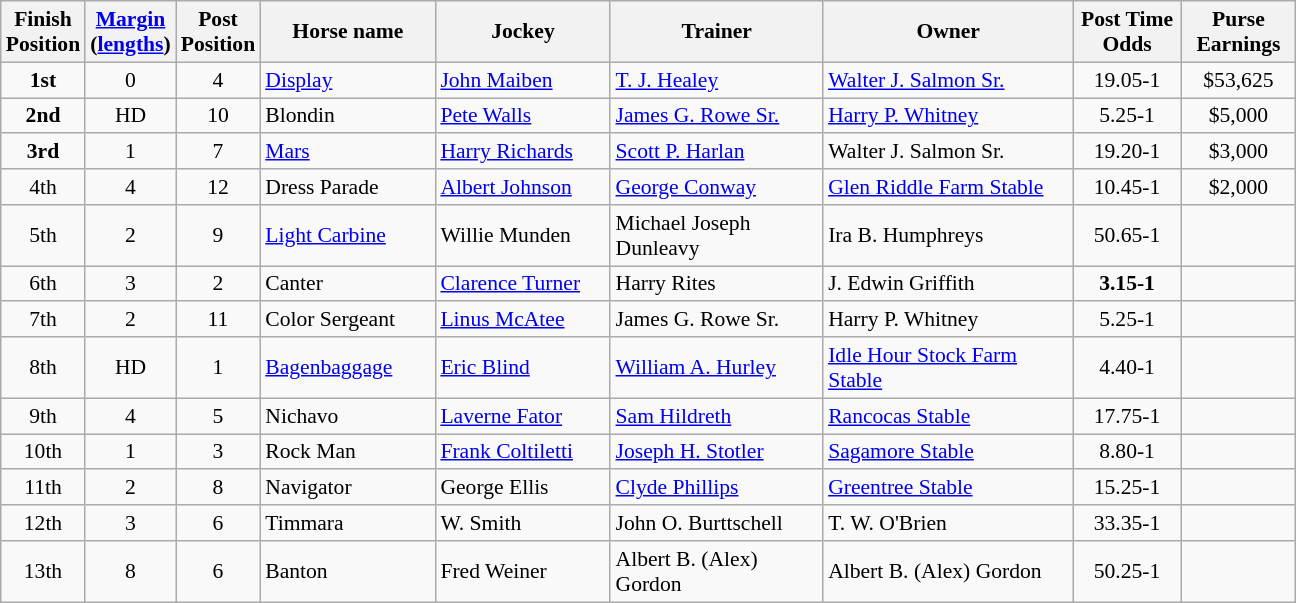<table class="wikitable sortable" | border="2" cellpadding="1" style="border-collapse: collapse; font-size:90%">
<tr>
<th width="40px">Finish <br> Position</th>
<th width="40px"><a href='#'>Margin</a><br>(<a href='#'>lengths</a>)</th>
<th width="40px">Post <br> Position</th>
<th width="110px">Horse name</th>
<th width="110px">Jockey</th>
<th width="135px">Trainer</th>
<th width="160px">Owner</th>
<th width="65px">Post Time <br> Odds</th>
<th width="70px">Purse <br> Earnings</th>
</tr>
<tr>
<td align=center><strong>1<span>st</span></strong></td>
<td align=center>0</td>
<td align=center>4</td>
<td><a href='#'>Display</a></td>
<td><a href='#'>John Maiben</a></td>
<td><a href='#'>T. J. Healey</a></td>
<td><a href='#'>Walter J. Salmon Sr.</a></td>
<td align=center>19.05-1</td>
<td align=center>$53,625</td>
</tr>
<tr>
<td align=center><strong>2<span>nd</span></strong></td>
<td align=center>HD</td>
<td align=center>10</td>
<td>Blondin</td>
<td><a href='#'>Pete Walls</a></td>
<td><a href='#'>James G. Rowe Sr.</a></td>
<td><a href='#'>Harry P. Whitney</a></td>
<td align=center>5.25-1 <br><strong><span></span></strong></td>
<td align=center>$5,000</td>
</tr>
<tr>
<td align=center><strong>3<span>rd</span></strong></td>
<td align=center>1</td>
<td align=center>7</td>
<td><a href='#'>Mars</a></td>
<td><a href='#'>Harry Richards</a></td>
<td><a href='#'>Scott P. Harlan</a></td>
<td>Walter J. Salmon Sr.</td>
<td align=center>19.20-1</td>
<td align=center>$3,000</td>
</tr>
<tr>
<td align=center>4<span>th</span></td>
<td align=center>4</td>
<td align=center>12</td>
<td>Dress Parade</td>
<td><a href='#'>Albert Johnson</a></td>
<td><a href='#'>George Conway</a></td>
<td><a href='#'>Glen Riddle Farm Stable</a></td>
<td align=center>10.45-1</td>
<td align=center>$2,000</td>
</tr>
<tr>
<td align=center>5<span>th</span></td>
<td align=center>2</td>
<td align=center>9</td>
<td><a href='#'>Light Carbine</a></td>
<td>Willie Munden</td>
<td>Michael Joseph Dunleavy</td>
<td>Ira B. Humphreys</td>
<td align=center>50.65-1</td>
<td></td>
</tr>
<tr>
<td align=center>6<span>th</span></td>
<td align=center>3<span></span></td>
<td align=center>2</td>
<td>Canter</td>
<td><a href='#'>Clarence Turner</a></td>
<td>Harry Rites</td>
<td>J. Edwin Griffith</td>
<td align=center><strong>3.15-1</strong></td>
<td></td>
</tr>
<tr>
<td align=center>7<span>th</span></td>
<td align=center>2</td>
<td align=center>11</td>
<td>Color Sergeant</td>
<td><a href='#'>Linus McAtee</a></td>
<td>James G. Rowe Sr.</td>
<td>Harry P. Whitney</td>
<td align=center>5.25-1</td>
<td></td>
</tr>
<tr>
<td align=center>8<span>th</span></td>
<td align=center>HD</td>
<td align=center>1</td>
<td><a href='#'>Bagenbaggage</a></td>
<td><a href='#'>Eric Blind</a></td>
<td><a href='#'>William A. Hurley</a></td>
<td><a href='#'>Idle Hour Stock Farm Stable</a></td>
<td align=center>4.40-1</td>
<td></td>
</tr>
<tr>
<td align=center>9<span>th</span></td>
<td align=center>4</td>
<td align=center>5</td>
<td>Nichavo</td>
<td><a href='#'>Laverne Fator</a></td>
<td><a href='#'>Sam Hildreth</a></td>
<td><a href='#'>Rancocas Stable</a></td>
<td align=center>17.75-1</td>
<td></td>
</tr>
<tr>
<td align=center>10<span>th</span></td>
<td align=center>1<span></span></td>
<td align=center>3</td>
<td>Rock Man</td>
<td><a href='#'>Frank Coltiletti</a></td>
<td><a href='#'>Joseph H. Stotler</a></td>
<td><a href='#'>Sagamore Stable</a></td>
<td align=center>8.80-1</td>
<td></td>
</tr>
<tr>
<td align=center>11<span>th</span></td>
<td align=center>2</td>
<td align=center>8</td>
<td>Navigator</td>
<td>George Ellis</td>
<td><a href='#'>Clyde Phillips</a></td>
<td><a href='#'>Greentree Stable</a></td>
<td align=center>15.25-1</td>
<td></td>
</tr>
<tr>
<td align=center>12<span>th</span></td>
<td align=center>3</td>
<td align=center>6</td>
<td>Timmara</td>
<td>W. Smith</td>
<td>John O. Burttschell</td>
<td>T. W. O'Brien</td>
<td align=center>33.35-1</td>
<td></td>
</tr>
<tr>
<td align=center>13<span>th</span></td>
<td align=center>8</td>
<td align=center>6</td>
<td>Banton</td>
<td>Fred Weiner</td>
<td>Albert B. (Alex) Gordon</td>
<td>Albert B. (Alex) Gordon</td>
<td align=center>50.25-1</td>
<td></td>
</tr>
</table>
